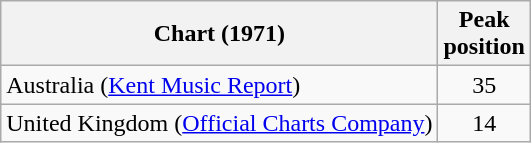<table class="wikitable">
<tr>
<th>Chart (1971)</th>
<th>Peak<br> position</th>
</tr>
<tr>
<td>Australia (<a href='#'>Kent Music Report</a>)</td>
<td align="center">35</td>
</tr>
<tr>
<td>United Kingdom (<a href='#'>Official Charts Company</a>)</td>
<td align="center">14</td>
</tr>
</table>
